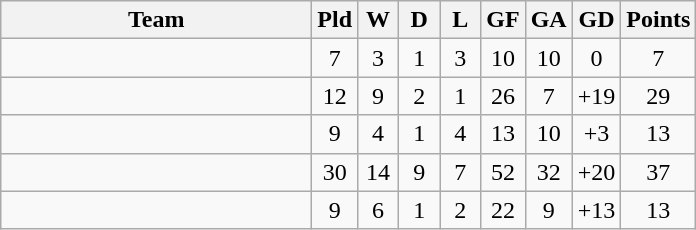<table class="wikitable sortable" style="text-align:center">
<tr>
<th width=200>Team</th>
<th width=20>Pld</th>
<th width=20>W</th>
<th width=20>D</th>
<th width=20>L</th>
<th width=20>GF</th>
<th width=20>GA</th>
<th width=20>GD</th>
<th width=20>Points</th>
</tr>
<tr>
<td align=left> </td>
<td>7</td>
<td>3</td>
<td>1</td>
<td>3</td>
<td>10</td>
<td>10</td>
<td>0</td>
<td>7</td>
</tr>
<tr>
<td align=left> </td>
<td>12</td>
<td>9</td>
<td>2</td>
<td>1</td>
<td>26</td>
<td>7</td>
<td>+19</td>
<td>29</td>
</tr>
<tr>
<td align=left> </td>
<td>9</td>
<td>4</td>
<td>1</td>
<td>4</td>
<td>13</td>
<td>10</td>
<td>+3</td>
<td>13</td>
</tr>
<tr>
<td align=left> </td>
<td>30</td>
<td>14</td>
<td>9</td>
<td>7</td>
<td>52</td>
<td>32</td>
<td>+20</td>
<td>37</td>
</tr>
<tr>
<td align=left> </td>
<td>9</td>
<td>6</td>
<td>1</td>
<td>2</td>
<td>22</td>
<td>9</td>
<td>+13</td>
<td>13</td>
</tr>
</table>
